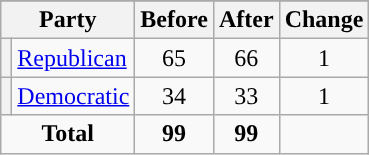<table class="wikitable" style="text-align:center;">
<tr>
</tr>
<tr>
<th colspan=2>Party</th>
<th>Before</th>
<th>After</th>
<th>Change</th>
</tr>
<tr>
<th style="background-color:"></th>
<td style="text-align:left;"><a href='#'>Republican</a></td>
<td>65</td>
<td>66</td>
<td> 1</td>
</tr>
<tr>
<th style="background-color:"></th>
<td style="text-align:left;"><a href='#'>Democratic</a></td>
<td>34</td>
<td>33</td>
<td> 1</td>
</tr>
<tr>
<td colspan=2><strong>Total</strong></td>
<td><strong>99</strong></td>
<td><strong>99</strong></td>
<td></td>
</tr>
</table>
